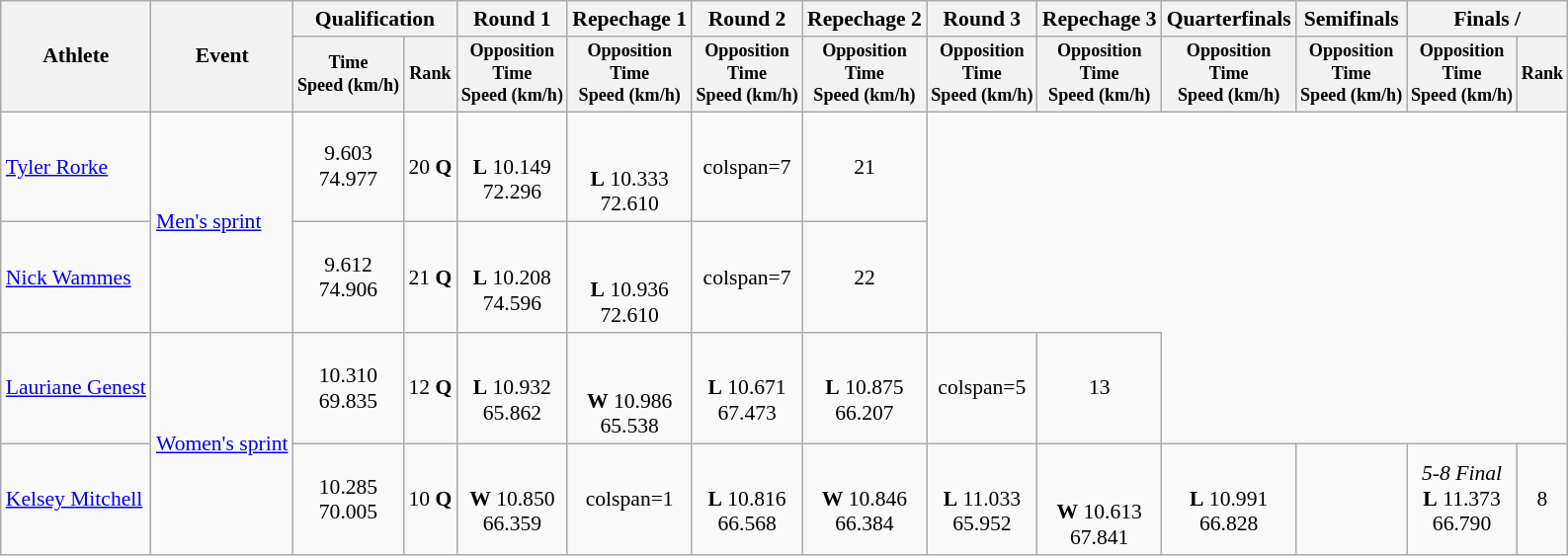<table class=wikitable style=font-size:90%;text-align:center>
<tr>
<th rowspan=2>Athlete</th>
<th rowspan=2>Event</th>
<th colspan=2>Qualification</th>
<th>Round 1</th>
<th>Repechage 1</th>
<th>Round 2</th>
<th>Repechage 2</th>
<th>Round 3</th>
<th>Repechage 3</th>
<th>Quarterfinals</th>
<th>Semifinals</th>
<th colspan=2>Finals / </th>
</tr>
<tr style=font-size:84%>
<th>Time<br>Speed (km/h)</th>
<th>Rank</th>
<th>Opposition<br>Time<br>Speed (km/h)</th>
<th>Opposition<br>Time<br>Speed (km/h)</th>
<th>Opposition<br>Time<br>Speed (km/h)</th>
<th>Opposition<br>Time<br>Speed (km/h)</th>
<th>Opposition<br>Time<br>Speed (km/h)</th>
<th>Opposition<br>Time<br>Speed (km/h)</th>
<th>Opposition<br>Time<br>Speed (km/h)</th>
<th>Opposition<br>Time<br>Speed (km/h)</th>
<th>Opposition<br>Time<br>Speed (km/h)</th>
<th>Rank</th>
</tr>
<tr>
<td align=left><a href='#'>Tyler Rorke</a></td>
<td align=left rowspan=2><a href='#'>Men's sprint</a></td>
<td>9.603<br>74.977</td>
<td>20 <strong>Q</strong></td>
<td><br><strong>L</strong> 10.149<br>72.296</td>
<td><br><br><strong>L</strong> 10.333<br>72.610</td>
<td>colspan=7 </td>
<td>21</td>
</tr>
<tr>
<td align=left><a href='#'>Nick Wammes</a></td>
<td>9.612<br>74.906</td>
<td>21 <strong>Q</strong></td>
<td><br><strong>L</strong> 10.208<br>74.596</td>
<td><br><br><strong>L</strong> 10.936<br>72.610</td>
<td>colspan=7 </td>
<td>22</td>
</tr>
<tr>
<td align=left><a href='#'>Lauriane Genest</a></td>
<td align=left rowspan=2><a href='#'>Women's sprint</a></td>
<td>10.310<br>69.835</td>
<td>12 <strong>Q</strong></td>
<td><br><strong>L</strong> 10.932<br>65.862</td>
<td><br><br><strong>W</strong> 10.986<br>65.538</td>
<td><br><strong>L</strong> 10.671<br>67.473</td>
<td><br><strong>L</strong> 10.875<br>66.207</td>
<td>colspan=5 </td>
<td>13</td>
</tr>
<tr>
<td align=left><a href='#'>Kelsey Mitchell</a></td>
<td>10.285<br>70.005</td>
<td>10 <strong>Q</strong></td>
<td><br><strong>W</strong> 10.850<br>66.359</td>
<td>colspan=1 </td>
<td><br><strong>L</strong> 10.816<br>66.568</td>
<td><br><strong>W</strong> 10.846<br>66.384</td>
<td><br><strong>L</strong> 11.033<br>65.952</td>
<td><br><br><strong>W</strong> 10.613<br>67.841</td>
<td><br><strong>L</strong> 10.991<br>66.828</td>
<td></td>
<td><em>5-8 Final</em><br><strong>L</strong> 11.373<br>66.790</td>
<td>8</td>
</tr>
</table>
